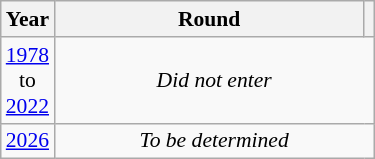<table class="wikitable" style="text-align: center; font-size:90%">
<tr>
<th>Year</th>
<th style="width:200px">Round</th>
<th></th>
</tr>
<tr>
<td><a href='#'>1978</a><br>to<br><a href='#'>2022</a></td>
<td colspan="2"><em>Did not enter</em></td>
</tr>
<tr>
<td><a href='#'>2026</a></td>
<td colspan="2"><em>To be determined</em></td>
</tr>
</table>
